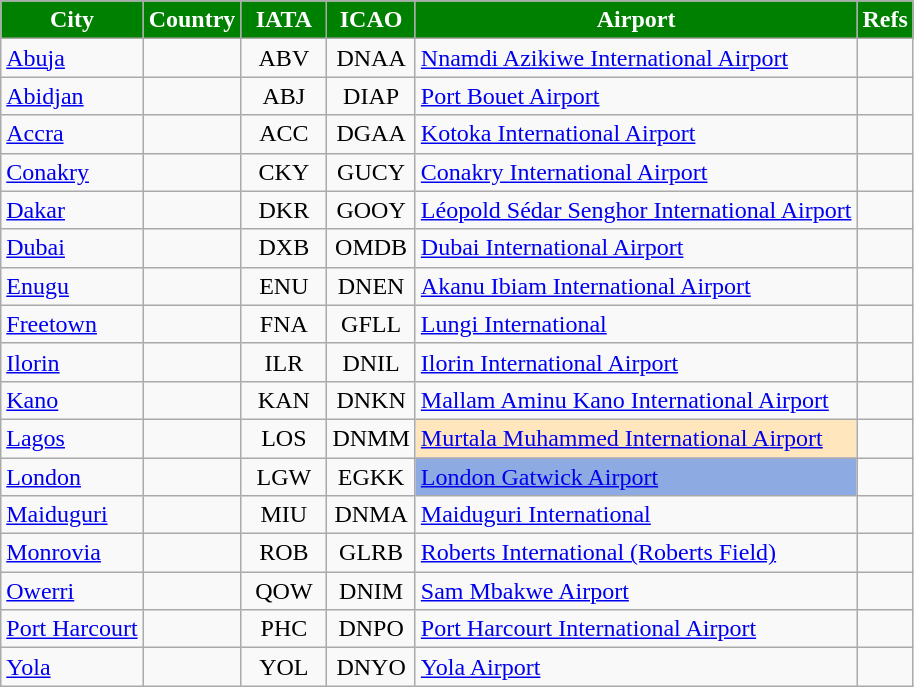<table class="sortable wikitable toccolours">
<tr>
<th style="background-color:#008000; color:white">City</th>
<th style="background-color:#008000; color:white">Country</th>
<th style="background-color:#008000; color:white;width:50px;">IATA</th>
<th style="background-color:#008000; color:white;width:50px;">ICAO</th>
<th style="background-color:#008000; color:white">Airport</th>
<th style="background-color:#008000; color:white" class="unsortable">Refs</th>
</tr>
<tr>
<td><a href='#'>Abuja</a></td>
<td></td>
<td align=center>ABV</td>
<td align=center>DNAA</td>
<td><a href='#'>Nnamdi Azikiwe International Airport</a></td>
<td align=center></td>
</tr>
<tr>
<td><a href='#'>Abidjan</a></td>
<td></td>
<td align=center>ABJ</td>
<td align=center>DIAP</td>
<td><a href='#'>Port Bouet Airport</a></td>
<td align=center></td>
</tr>
<tr>
<td><a href='#'>Accra</a></td>
<td></td>
<td align=center>ACC</td>
<td align=center>DGAA</td>
<td><a href='#'>Kotoka International Airport</a></td>
<td align=center></td>
</tr>
<tr>
<td><a href='#'>Conakry</a></td>
<td></td>
<td align=center>CKY</td>
<td align=center>GUCY</td>
<td><a href='#'>Conakry International Airport</a></td>
<td align=center></td>
</tr>
<tr>
<td><a href='#'>Dakar</a></td>
<td></td>
<td align=center>DKR</td>
<td align=center>GOOY</td>
<td><a href='#'>Léopold Sédar Senghor International Airport</a></td>
<td align=center></td>
</tr>
<tr>
<td><a href='#'>Dubai</a></td>
<td></td>
<td align=center>DXB</td>
<td align=center>OMDB</td>
<td><a href='#'>Dubai International Airport</a></td>
<td align=center></td>
</tr>
<tr>
<td><a href='#'>Enugu</a></td>
<td></td>
<td align=center>ENU</td>
<td align=center>DNEN</td>
<td><a href='#'>Akanu Ibiam International Airport</a></td>
<td align=center></td>
</tr>
<tr>
<td><a href='#'>Freetown</a></td>
<td></td>
<td align=center>FNA</td>
<td align=center>GFLL</td>
<td><a href='#'>Lungi International</a></td>
<td align=center></td>
</tr>
<tr>
<td><a href='#'>Ilorin</a></td>
<td></td>
<td align=center>ILR</td>
<td align=center>DNIL</td>
<td><a href='#'>Ilorin International Airport</a></td>
<td align=center></td>
</tr>
<tr>
<td><a href='#'>Kano</a></td>
<td></td>
<td align=center>KAN</td>
<td align=center>DNKN</td>
<td><a href='#'>Mallam Aminu Kano International Airport</a></td>
<td align=center></td>
</tr>
<tr>
<td><a href='#'>Lagos</a></td>
<td></td>
<td align=center>LOS</td>
<td align=center>DNMM</td>
<td style="background-color: #FFE6BD"><a href='#'>Murtala Muhammed International Airport</a></td>
<td align=center></td>
</tr>
<tr>
<td><a href='#'>London</a></td>
<td></td>
<td align=center>LGW</td>
<td align=center>EGKK</td>
<td style="background-color:#8DAAE3"><a href='#'>London Gatwick Airport</a></td>
<td align=center></td>
</tr>
<tr>
<td><a href='#'>Maiduguri</a></td>
<td></td>
<td align=center>MIU</td>
<td align=center>DNMA</td>
<td><a href='#'>Maiduguri International</a></td>
<td align=center></td>
</tr>
<tr>
<td><a href='#'>Monrovia</a></td>
<td></td>
<td align=center>ROB</td>
<td align=center>GLRB</td>
<td><a href='#'>Roberts International (Roberts Field)</a></td>
<td align=center></td>
</tr>
<tr>
<td><a href='#'>Owerri</a></td>
<td></td>
<td align=center>QOW</td>
<td align=center>DNIM</td>
<td><a href='#'>Sam Mbakwe Airport</a></td>
<td align=center></td>
</tr>
<tr>
<td><a href='#'>Port Harcourt</a></td>
<td></td>
<td align=center>PHC</td>
<td align=center>DNPO</td>
<td><a href='#'>Port Harcourt International Airport</a></td>
<td align=center></td>
</tr>
<tr>
<td><a href='#'>Yola</a></td>
<td></td>
<td align=center>YOL</td>
<td align=center>DNYO</td>
<td><a href='#'>Yola Airport</a></td>
<td align=center></td>
</tr>
</table>
